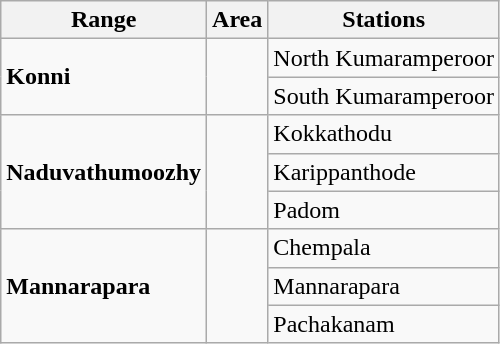<table class="wikitable">
<tr>
<th>Range</th>
<th>Area</th>
<th>Stations</th>
</tr>
<tr>
<td rowspan="2"><strong>Konni</strong></td>
<td rowspan="2"></td>
<td>North Kumaramperoor</td>
</tr>
<tr>
<td>South Kumaramperoor</td>
</tr>
<tr>
<td rowspan="3"><strong>Naduvathumoozhy</strong></td>
<td rowspan="3"></td>
<td>Kokkathodu</td>
</tr>
<tr>
<td>Karippanthode</td>
</tr>
<tr>
<td>Padom</td>
</tr>
<tr>
<td rowspan="3"><strong>Mannarapara</strong></td>
<td rowspan="3"></td>
<td>Chempala</td>
</tr>
<tr>
<td>Mannarapara</td>
</tr>
<tr>
<td>Pachakanam</td>
</tr>
</table>
